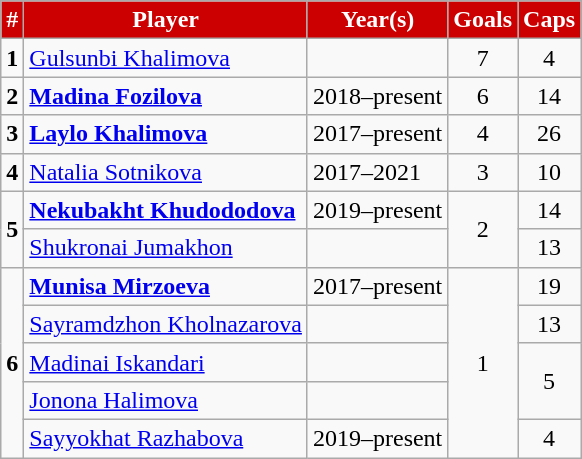<table class="wikitable sortable">
<tr>
<th style="background:#CC0000;color:white">#</th>
<th style="background:#CC0000;color:white">Player</th>
<th style="background:#CC0000;color:white">Year(s)</th>
<th style="background:#CC0000;color:white">Goals</th>
<th style="background:#CC0000;color:white">Caps</th>
</tr>
<tr>
<td align=center><strong>1</strong></td>
<td><a href='#'>Gulsunbi Khalimova</a></td>
<td></td>
<td align=center>7</td>
<td align=center>4</td>
</tr>
<tr>
<td align=center><strong>2</strong></td>
<td><strong><a href='#'>Madina Fozilova</a></strong></td>
<td>2018–present</td>
<td align=center>6</td>
<td align=center>14</td>
</tr>
<tr>
<td align=center><strong>3</strong></td>
<td><strong><a href='#'>Laylo Khalimova</a></strong></td>
<td>2017–present</td>
<td align=center>4</td>
<td align=center>26</td>
</tr>
<tr>
<td align=center><strong>4</strong></td>
<td><a href='#'>Natalia Sotnikova</a></td>
<td>2017–2021</td>
<td align=center>3</td>
<td align=center>10</td>
</tr>
<tr>
<td align=center rowspan=2><strong>5</strong></td>
<td><strong><a href='#'>Nekubakht Khudododova</a></strong></td>
<td>2019–present</td>
<td align=center rowspan=2>2</td>
<td align=center>14</td>
</tr>
<tr>
<td><a href='#'>Shukronai Jumakhon</a></td>
<td></td>
<td align=center>13</td>
</tr>
<tr>
<td align=center rowspan=5><strong>6</strong></td>
<td><strong><a href='#'>Munisa Mirzoeva</a></strong></td>
<td>2017–present</td>
<td align=center rowspan=5>1</td>
<td align=center>19</td>
</tr>
<tr>
<td><a href='#'>Sayramdzhon Kholnazarova</a></td>
<td></td>
<td align=center>13</td>
</tr>
<tr>
<td><a href='#'>Madinai Iskandari</a></td>
<td></td>
<td align=center rowspan=2>5</td>
</tr>
<tr>
<td><a href='#'>Jonona Halimova</a></td>
<td></td>
</tr>
<tr>
<td><a href='#'>Sayyokhat Razhabova</a></td>
<td>2019–present</td>
<td align=center>4</td>
</tr>
</table>
